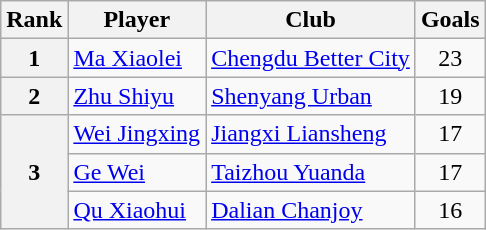<table class="wikitable">
<tr>
<th>Rank</th>
<th>Player</th>
<th>Club</th>
<th>Goals</th>
</tr>
<tr>
<th rowspan=1>1</th>
<td> <a href='#'>Ma Xiaolei</a></td>
<td><a href='#'>Chengdu Better City</a></td>
<td style="text-align: center;">23</td>
</tr>
<tr>
<th rowspan=1>2</th>
<td> <a href='#'>Zhu Shiyu</a></td>
<td><a href='#'>Shenyang Urban</a></td>
<td style="text-align: center;">19</td>
</tr>
<tr>
<th rowspan=3>3</th>
<td> <a href='#'>Wei Jingxing</a></td>
<td><a href='#'>Jiangxi Liansheng</a></td>
<td style="text-align: center;">17</td>
</tr>
<tr>
<td> <a href='#'>Ge Wei</a></td>
<td><a href='#'>Taizhou Yuanda</a></td>
<td style="text-align: center;">17</td>
</tr>
<tr>
<td> <a href='#'>Qu Xiaohui</a></td>
<td><a href='#'>Dalian Chanjoy</a></td>
<td style="text-align: center;">16</td>
</tr>
</table>
